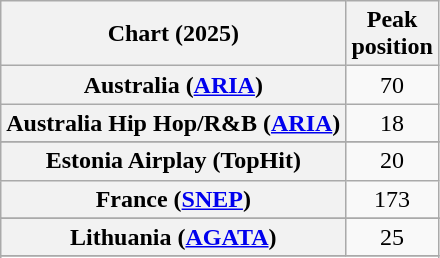<table class="wikitable sortable plainrowheaders" style="text-align:center">
<tr>
<th scope="col">Chart (2025)</th>
<th scope="col">Peak<br>position</th>
</tr>
<tr>
<th scope="row">Australia (<a href='#'>ARIA</a>)</th>
<td>70</td>
</tr>
<tr>
<th scope="row">Australia Hip Hop/R&B (<a href='#'>ARIA</a>)</th>
<td>18</td>
</tr>
<tr>
</tr>
<tr>
<th scope="row">Estonia Airplay (TopHit)</th>
<td>20</td>
</tr>
<tr>
<th scope="row">France (<a href='#'>SNEP</a>)</th>
<td>173</td>
</tr>
<tr>
</tr>
<tr>
<th scope="row">Lithuania (<a href='#'>AGATA</a>)</th>
<td>25</td>
</tr>
<tr>
</tr>
<tr>
</tr>
<tr>
</tr>
</table>
